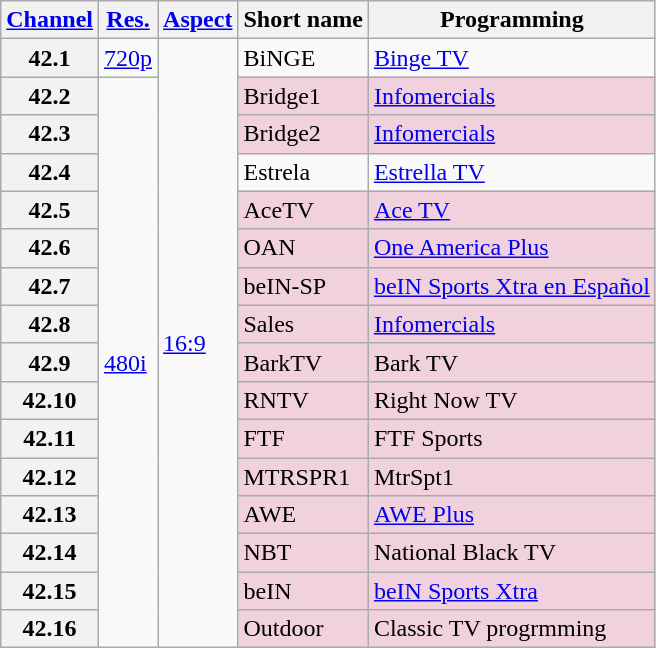<table class="wikitable">
<tr>
<th scope = "col"><a href='#'>Channel</a></th>
<th scope = "col"><a href='#'>Res.</a></th>
<th scope = "col"><a href='#'>Aspect</a></th>
<th scope = "col">Short name</th>
<th scope = "col">Programming</th>
</tr>
<tr>
<th scope = "row">42.1</th>
<td><a href='#'>720p</a></td>
<td rowspan=16><a href='#'>16:9</a></td>
<td>BiNGE</td>
<td><a href='#'>Binge TV</a></td>
</tr>
<tr>
<th scope = "row">42.2</th>
<td rowspan=15><a href='#'>480i</a></td>
<td style="background-color: #f2d1de;">Bridge1</td>
<td style="background-color: #f2d1de;"><a href='#'>Infomercials</a> </td>
</tr>
<tr>
<th scope = "row">42.3</th>
<td style="background-color: #f2d1de;">Bridge2</td>
<td style="background-color: #f2d1de;"><a href='#'>Infomercials</a> </td>
</tr>
<tr>
<th scope = "row">42.4</th>
<td>Estrela</td>
<td><a href='#'>Estrella TV</a></td>
</tr>
<tr>
<th scope = "row">42.5</th>
<td style="background-color: #f2d1de;">AceTV</td>
<td style="background-color: #f2d1de;"><a href='#'>Ace TV</a> </td>
</tr>
<tr>
<th scope = "row">42.6</th>
<td style="background-color: #f2d1de;">OAN</td>
<td style="background-color: #f2d1de;"><a href='#'>One America Plus</a> </td>
</tr>
<tr>
<th scope = "row">42.7</th>
<td style="background-color: #f2d1de;">beIN-SP</td>
<td style="background-color: #f2d1de;"><a href='#'>beIN Sports Xtra en Español</a> </td>
</tr>
<tr>
<th scope = "row">42.8</th>
<td style="background-color: #f2d1de;">Sales</td>
<td style="background-color: #f2d1de;"><a href='#'>Infomercials</a> </td>
</tr>
<tr>
<th scope = "row">42.9</th>
<td style="background-color: #f2d1de;">BarkTV</td>
<td style="background-color: #f2d1de;">Bark TV </td>
</tr>
<tr>
<th scope = "row">42.10</th>
<td style="background-color: #f2d1de;">RNTV</td>
<td style="background-color: #f2d1de;">Right Now TV </td>
</tr>
<tr>
<th scope = "row">42.11</th>
<td style="background-color: #f2d1de;">FTF</td>
<td style="background-color: #f2d1de;">FTF Sports </td>
</tr>
<tr>
<th scope = "row">42.12</th>
<td style="background-color: #f2d1de;">MTRSPR1</td>
<td style="background-color: #f2d1de;">MtrSpt1 </td>
</tr>
<tr>
<th scope = "row">42.13</th>
<td style="background-color: #f2d1de;">AWE</td>
<td style="background-color: #f2d1de;"><a href='#'>AWE Plus</a> </td>
</tr>
<tr>
<th scope = "row">42.14</th>
<td style="background-color: #f2d1de;">NBT</td>
<td style="background-color: #f2d1de;">National Black TV </td>
</tr>
<tr>
<th scope = "row">42.15</th>
<td style="background-color: #f2d1de;">beIN</td>
<td style="background-color: #f2d1de;"><a href='#'>beIN Sports Xtra</a> </td>
</tr>
<tr>
<th scope = "row">42.16</th>
<td style="background-color: #f2d1de;">Outdoor</td>
<td style="background-color: #f2d1de;">Classic TV progrmming </td>
</tr>
</table>
